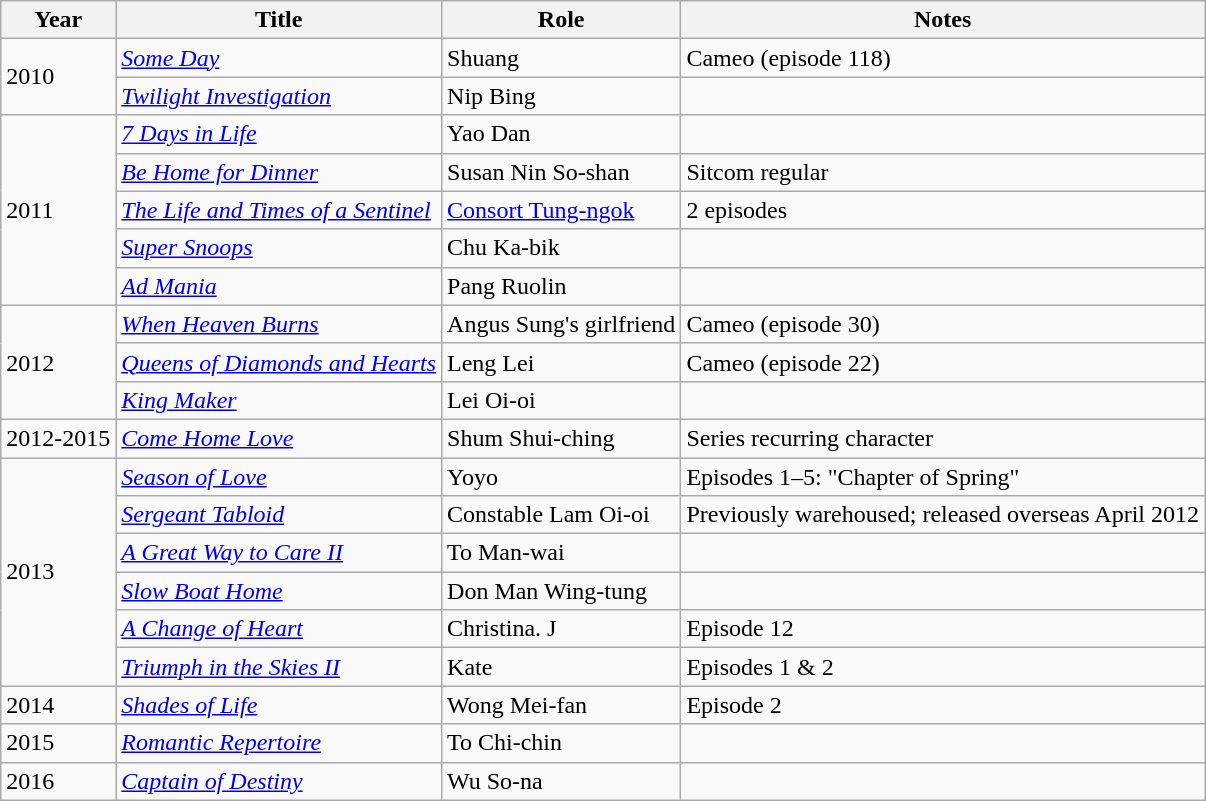<table class="wikitable plainrowheaders sortable">
<tr>
<th scope="col">Year</th>
<th scope="col">Title</th>
<th scope="col">Role</th>
<th scope="col" class="unsortable">Notes</th>
</tr>
<tr>
<td rowspan=2>2010</td>
<td><em><a href='#'>Some Day</a></em></td>
<td>Shuang</td>
<td>Cameo (episode 118)</td>
</tr>
<tr>
<td><em><a href='#'>Twilight Investigation</a></em></td>
<td>Nip Bing</td>
<td></td>
</tr>
<tr>
<td rowspan=5>2011</td>
<td><em><a href='#'>7 Days in Life</a></em></td>
<td>Yao Dan</td>
<td></td>
</tr>
<tr>
<td><em><a href='#'>Be Home for Dinner</a></em></td>
<td>Susan Nin So-shan</td>
<td>Sitcom regular</td>
</tr>
<tr>
<td><em><a href='#'>The Life and Times of a Sentinel</a></em></td>
<td><a href='#'>Consort Tung-ngok</a></td>
<td>2 episodes</td>
</tr>
<tr>
<td><em><a href='#'>Super Snoops</a></em></td>
<td>Chu Ka-bik</td>
<td></td>
</tr>
<tr>
<td><em><a href='#'>Ad Mania</a></em></td>
<td>Pang Ruolin</td>
<td></td>
</tr>
<tr>
<td rowspan=3>2012</td>
<td><em><a href='#'>When Heaven Burns</a></em></td>
<td>Angus Sung's girlfriend</td>
<td>Cameo (episode 30)</td>
</tr>
<tr>
<td><em><a href='#'>Queens of Diamonds and Hearts</a></em></td>
<td>Leng Lei</td>
<td>Cameo (episode 22)</td>
</tr>
<tr>
<td><em><a href='#'>King Maker</a></em></td>
<td>Lei Oi-oi</td>
<td></td>
</tr>
<tr>
<td>2012-2015</td>
<td><em><a href='#'>Come Home Love</a></em></td>
<td>Shum Shui-ching</td>
<td>Series recurring character</td>
</tr>
<tr>
<td rowspan=6>2013</td>
<td><em><a href='#'>Season of Love</a></em></td>
<td>Yoyo</td>
<td>Episodes 1–5: "Chapter of Spring"</td>
</tr>
<tr>
<td><em><a href='#'>Sergeant Tabloid</a></em></td>
<td>Constable Lam Oi-oi</td>
<td>Previously warehoused; released overseas April 2012</td>
</tr>
<tr>
<td><em><a href='#'>A Great Way to Care II</a></em></td>
<td>To Man-wai</td>
<td></td>
</tr>
<tr>
<td><em><a href='#'>Slow Boat Home</a></em></td>
<td>Don Man Wing-tung</td>
<td></td>
</tr>
<tr>
<td><em><a href='#'>A Change of Heart</a></em></td>
<td>Christina. J</td>
<td>Episode 12</td>
</tr>
<tr>
<td><em><a href='#'>Triumph in the Skies II</a></em></td>
<td>Kate</td>
<td>Episodes 1 & 2</td>
</tr>
<tr>
<td>2014</td>
<td><em><a href='#'>Shades of Life</a></em></td>
<td>Wong Mei-fan</td>
<td>Episode 2</td>
</tr>
<tr>
<td>2015</td>
<td><em><a href='#'>Romantic Repertoire</a></em></td>
<td>To Chi-chin</td>
<td></td>
</tr>
<tr>
<td>2016</td>
<td><em><a href='#'>Captain of Destiny</a></em></td>
<td>Wu So-na</td>
<td></td>
</tr>
</table>
